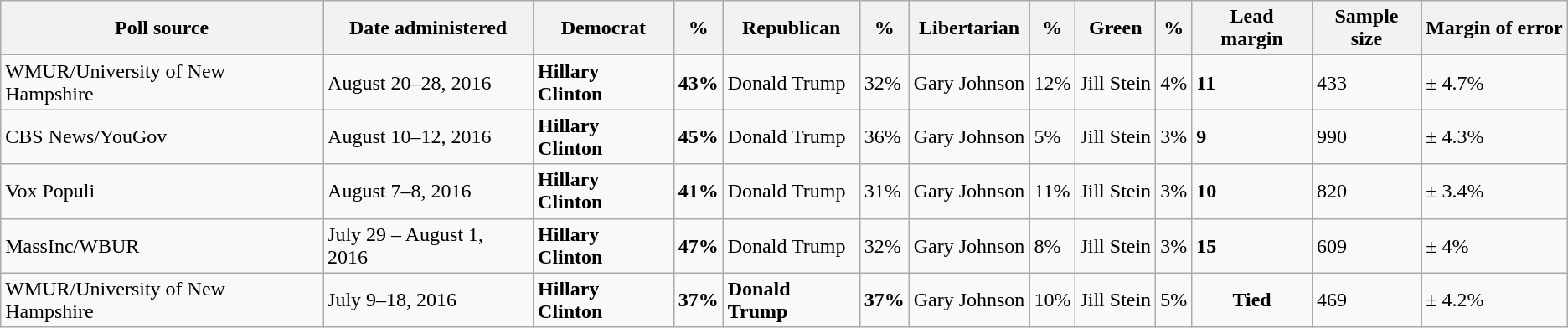<table class="wikitable">
<tr>
<th>Poll source</th>
<th>Date administered</th>
<th>Democrat</th>
<th>%</th>
<th>Republican</th>
<th>%</th>
<th>Libertarian</th>
<th>%</th>
<th>Green</th>
<th>%</th>
<th>Lead margin</th>
<th>Sample size</th>
<th>Margin of error</th>
</tr>
<tr>
<td>WMUR/University of New Hampshire</td>
<td>August 20–28, 2016</td>
<td><strong>Hillary Clinton</strong></td>
<td><strong>43%</strong></td>
<td>Donald Trump</td>
<td>32%</td>
<td>Gary Johnson</td>
<td>12%</td>
<td>Jill Stein</td>
<td>4%</td>
<td><strong>11</strong></td>
<td>433</td>
<td>± 4.7%</td>
</tr>
<tr>
<td>CBS News/YouGov</td>
<td>August 10–12, 2016</td>
<td><strong>Hillary Clinton</strong></td>
<td><strong>45%</strong></td>
<td>Donald Trump</td>
<td>36%</td>
<td>Gary Johnson</td>
<td>5%</td>
<td>Jill Stein</td>
<td>3%</td>
<td><strong>9</strong></td>
<td>990</td>
<td>± 4.3%</td>
</tr>
<tr>
<td>Vox Populi</td>
<td>August 7–8, 2016</td>
<td><strong>Hillary Clinton</strong></td>
<td><strong>41%</strong></td>
<td>Donald Trump</td>
<td>31%</td>
<td>Gary Johnson</td>
<td>11%</td>
<td>Jill Stein</td>
<td>3%</td>
<td><strong>10</strong></td>
<td>820</td>
<td>± 3.4%</td>
</tr>
<tr>
<td>MassInc/WBUR</td>
<td>July 29 – August 1, 2016</td>
<td><strong>Hillary Clinton</strong></td>
<td><strong>47%</strong></td>
<td>Donald Trump</td>
<td>32%</td>
<td>Gary Johnson</td>
<td>8%</td>
<td>Jill Stein</td>
<td>3%</td>
<td><strong>15</strong></td>
<td>609</td>
<td>± 4%</td>
</tr>
<tr>
<td>WMUR/University of New Hampshire</td>
<td>July 9–18, 2016</td>
<td><strong>Hillary Clinton</strong></td>
<td><strong>37%</strong></td>
<td><strong>Donald Trump</strong></td>
<td><strong>37%</strong></td>
<td>Gary Johnson</td>
<td>10%</td>
<td>Jill Stein</td>
<td>5%</td>
<td align="center"><strong>Tied</strong></td>
<td>469</td>
<td>± 4.2%</td>
</tr>
</table>
